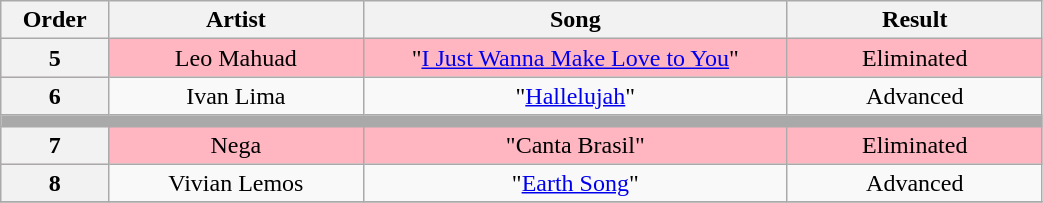<table class="wikitable" style="text-align:center; width:55%;">
<tr>
<th scope="col" width="05%">Order</th>
<th scope="col" width="15%">Artist</th>
<th scope="col" width="25%">Song</th>
<th scope="col" width="15%">Result</th>
</tr>
<tr bgcolor=FFB6C1>
<th>5</th>
<td>Leo Mahuad</td>
<td>"<a href='#'>I Just Wanna Make Love to You</a>"</td>
<td>Eliminated</td>
</tr>
<tr>
<th>6</th>
<td>Ivan Lima</td>
<td>"<a href='#'>Hallelujah</a>"</td>
<td>Advanced</td>
</tr>
<tr>
<td bgcolor=A9A9A9 colspan=4></td>
</tr>
<tr bgcolor=FFB6C1>
<th>7</th>
<td>Nega</td>
<td>"Canta Brasil"</td>
<td>Eliminated</td>
</tr>
<tr>
<th>8</th>
<td>Vivian Lemos</td>
<td>"<a href='#'>Earth Song</a>"</td>
<td>Advanced</td>
</tr>
<tr>
</tr>
</table>
